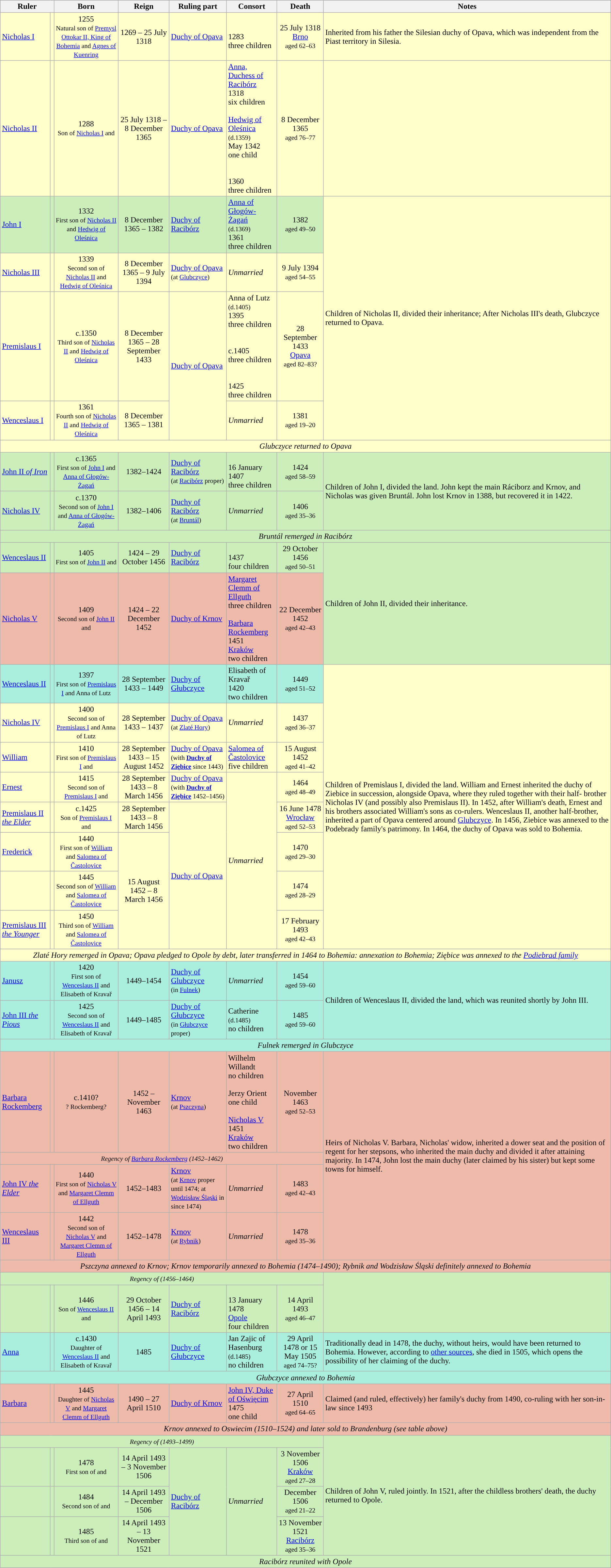<table class="wikitable sticky-header">
<tr style="background:#cccccc">
<th colspan=2>Ruler</th>
<th>Born</th>
<th>Reign</th>
<th>Ruling part</th>
<th>Consort</th>
<th>Death</th>
<th>Notes</th>
</tr>
<tr style="background:#ffc">
<td><a href='#'>Nicholas I</a></td>
<td></td>
<td align=center>1255<br><small>Natural son of <a href='#'>Premysl Ottokar II, King of Bohemia</a> and <a href='#'>Agnes of Kuenring</a></small></td>
<td align=center>1269 – 25 July 1318</td>
<td><a href='#'>Duchy of Opava</a></td>
<td><br>1283<br>three children</td>
<td align=center>25 July 1318<br><a href='#'>Brno</a><br><small>aged 62–63</small></td>
<td>Inherited from his father the Silesian duchy of Opava, which was independent from the Piast territory in Silesia.</td>
</tr>
<tr style="background:#ffc">
<td><a href='#'>Nicholas II</a></td>
<td></td>
<td align=center>1288<br><small>Son of  <a href='#'>Nicholas I</a> and </small></td>
<td align=center>25 July 1318 – 8 December 1365</td>
<td><a href='#'>Duchy of Opava</a></td>
<td><a href='#'>Anna, Duchess of Racibórz</a><br>1318<br>six children<br><br><a href='#'>Hedwig of Oleśnica</a><br><small>(d.1359)</small><br>May 1342<br>one child<br><br><br>1360<br>three children</td>
<td align=center>8 December 1365<br><small>aged 76–77</small></td>
<td></td>
</tr>
<tr style="background:#ceb">
<td><a href='#'>John I</a></td>
<td></td>
<td align=center>1332<br><small>First son of <a href='#'>Nicholas II</a> and <a href='#'>Hedwig of Oleśnica</a></small></td>
<td align=center>8 December 1365 – 1382</td>
<td><a href='#'>Duchy of Racibórz</a></td>
<td><a href='#'>Anna of Głogów-Żagań</a><br><small>(d.1369)</small><br>1361<br>three children</td>
<td align=center>1382<br><small>aged 49–50</small></td>
<td rowspan="4" bgcolor=#ffc>Children of Nicholas II, divided their inheritance; After Nicholas III's death, Glubczyce returned to Opava.</td>
</tr>
<tr style="background:#ffc">
<td><a href='#'>Nicholas III</a></td>
<td></td>
<td align=center>1339<br><small>Second son of <a href='#'>Nicholas II</a> and <a href='#'>Hedwig of Oleśnica</a></small></td>
<td align=center>8 December 1365 – 9 July 1394</td>
<td><a href='#'>Duchy of Opava</a><br><small>(at <a href='#'>Glubczyce</a>)</small></td>
<td><em>Unmarried</em></td>
<td align=center>9 July 1394<br><small>aged 54–55</small></td>
</tr>
<tr style="background:#ffc">
<td><a href='#'>Premislaus I</a></td>
<td></td>
<td align=center>c.1350<br><small>Third son of <a href='#'>Nicholas II</a> and <a href='#'>Hedwig of Oleśnica</a></small></td>
<td align=center>8 December 1365 – 28 September 1433</td>
<td rowspan="2"><a href='#'>Duchy of Opava</a></td>
<td>Anna of Lutz<br><small>(d.1405)</small><br>1395<br>three children<br><br><br>c.1405<br>three children<br><br><br>1425<br>three children</td>
<td align=center>28 September 1433<br><a href='#'>Opava</a><br><small>aged 82–83?</small></td>
</tr>
<tr style="background:#ffc">
<td><a href='#'>Wenceslaus I</a></td>
<td></td>
<td align=center>1361<br><small>Fourth son of <a href='#'>Nicholas II</a> and <a href='#'>Hedwig of Oleśnica</a></small></td>
<td align=center>8 December 1365 – 1381</td>
<td><em>Unmarried</em></td>
<td align=center>1381<br><small>aged 19–20</small></td>
</tr>
<tr style="background:#ffc">
<td align=center colspan=8><em>Glubczyce returned to Opava</em></td>
</tr>
<tr style="background:#ceb">
<td><a href='#'>John II <em>of Iron</em></a></td>
<td></td>
<td align=center>c.1365<br><small>First son of <a href='#'>John I</a> and <a href='#'>Anna of Głogów-Żagań</a></small></td>
<td align=center>1382–1424</td>
<td><a href='#'>Duchy of Racibórz</a><br><small>(at <a href='#'>Racibórz</a> proper)</small></td>
<td><br>16 January 1407<br>three children</td>
<td align=center>1424<br><small>aged 58–59</small></td>
<td rowspan="2">Children of John I, divided the land. John kept the main Ráciborz and Krnov, and Nicholas was given Bruntál. John lost Krnov in 1388, but recovered it in 1422.</td>
</tr>
<tr style="background:#ceb">
<td><a href='#'>Nicholas IV</a></td>
<td></td>
<td align=center>c.1370<br><small>Second son of <a href='#'>John I</a> and <a href='#'>Anna of Głogów-Żagań</a></small></td>
<td align=center>1382–1406</td>
<td><a href='#'>Duchy of Racibórz</a><br><small>(at <a href='#'>Bruntál</a>)</small></td>
<td><em>Unmarried</em></td>
<td align=center>1406<br><small>aged 35–36</small></td>
</tr>
<tr style="background:#ceb">
<td align=center colspan=8><em>Bruntál remerged in Racibórz</em></td>
</tr>
<tr style="background:#ceb">
<td><a href='#'>Wenceslaus II</a></td>
<td></td>
<td align=center>1405<br><small>First son of <a href='#'>John II</a> and </small></td>
<td align=center>1424 – 29 October 1456</td>
<td><a href='#'>Duchy of Racibórz</a></td>
<td><br>1437<br>four children</td>
<td align=center>29 October 1456<br><small>aged 50–51</small></td>
<td rowspan="2">Children of John II, divided their inheritance.</td>
</tr>
<tr style="background:#eba">
<td><a href='#'>Nicholas V</a></td>
<td></td>
<td align=center>1409<br><small>Second son of <a href='#'>John II</a> and </small></td>
<td align=center>1424 – 22 December 1452</td>
<td><a href='#'>Duchy of Krnov</a></td>
<td><a href='#'>Margaret Clemm of Ellguth</a><br>three children<br><br><a href='#'>Barbara Rockemberg</a><br>1451<br><a href='#'>Kraków</a><br>two children</td>
<td align=center>22 December 1452<br><small>aged 42–43</small></td>
</tr>
<tr style="background:#aed">
<td><a href='#'>Wenceslaus II</a></td>
<td></td>
<td align=center>1397<br><small>First son of <a href='#'>Premislaus I</a> and Anna of Lutz</small></td>
<td align=center>28 September 1433 – 1449</td>
<td><a href='#'>Duchy of Głubczyce</a></td>
<td>Elisabeth of Kravař<br>1420<br>two children</td>
<td align=center>1449<br><small>aged 51–52</small></td>
<td rowspan="8" bgcolor=#ffc>Children of Premislaus I, divided the land. William and Ernest inherited the duchy of Ziebice in succession, alongside Opava, where they ruled together with their half- brother Nicholas IV (and possibly also Premislaus II). In 1452, after William's death, Ernest and his brothers associated William's sons as co-rulers. Wenceslaus II, another half-brother, inherited a part of Opava centered around <a href='#'>Glubczyce</a>. In 1456, Ziebice was annexed to the Podebrady family's patrimony. In 1464, the duchy of Opava was sold to Bohemia.</td>
</tr>
<tr bgcolor=#ffc>
<td><a href='#'>Nicholas IV</a></td>
<td></td>
<td align=center>1400<br><small>Second son of <a href='#'>Premislaus I</a> and Anna of Lutz</small></td>
<td align=center>28 September 1433 – 1437</td>
<td><a href='#'>Duchy of Opava</a><br><small>(at <a href='#'>Zlaté Hory</a>)</small></td>
<td><em>Unmarried</em></td>
<td align=center>1437<br><small>aged 36–37</small></td>
</tr>
<tr style="background:#ffc">
<td><a href='#'>William</a></td>
<td></td>
<td align=center>1410<br><small>First son of <a href='#'>Premislaus I</a> and </small></td>
<td align=center>28 September 1433 – 15 August 1452</td>
<td><a href='#'>Duchy of Opava</a><br><small>(with <strong><a href='#'>Duchy of Ziębice</a></strong> since 1443)</small></td>
<td><a href='#'>Salomea of Častolovice</a><br>five children</td>
<td align=center>15 August 1452<br><small>aged 41–42</small></td>
</tr>
<tr style="background:#ffc">
<td><a href='#'>Ernest</a></td>
<td></td>
<td align=center>1415<br><small>Second son of <a href='#'>Premislaus I</a> and </small></td>
<td align=center>28 September 1433 – 8 March 1456</td>
<td><a href='#'>Duchy of Opava</a><br><small>(with <strong><a href='#'>Duchy of Ziębice</a></strong> 1452–1456)</small></td>
<td rowspan="5"><em>Unmarried</em></td>
<td align=center>1464<br><small>aged 48–49</small></td>
</tr>
<tr style="background:#ffc">
<td><a href='#'>Premislaus II <em>the Elder</em></a></td>
<td></td>
<td align=center>c.1425<br><small>Son of <a href='#'>Premislaus I</a> and </small></td>
<td align=center>28 September 1433 – 8 March 1456</td>
<td rowspan="4"><a href='#'>Duchy of Opava</a></td>
<td align=center>16 June 1478<br><a href='#'>Wrocław</a><br><small>aged 52–53</small></td>
</tr>
<tr style="background:#ffc">
<td><a href='#'>Frederick</a></td>
<td></td>
<td align=center>1440<br><small>First son of <a href='#'>William</a> and <a href='#'>Salomea of Častolovice</a></small></td>
<td align=center rowspan="3">15 August 1452 – 8 March 1456</td>
<td align=center>1470<br><small>aged 29–30</small></td>
</tr>
<tr style="background:#ffc">
<td></td>
<td></td>
<td align=center>1445<br><small>Second son of <a href='#'>William</a> and <a href='#'>Salomea of Častolovice</a></small></td>
<td align=center>1474<br><small>aged 28–29</small></td>
</tr>
<tr style="background:#ffc">
<td><a href='#'>Premislaus III <em>the Younger</em></a></td>
<td></td>
<td align=center>1450<br><small>Third son of <a href='#'>William</a> and <a href='#'>Salomea of Častolovice</a></small></td>
<td align=center>17 February 1493<br><small>aged 42–43</small></td>
</tr>
<tr style="background:#ffc">
<td colspan="8" align="center"><em>Zlaté Hory remerged in Opava; Opava pledged to Opole by debt, later transferred in 1464 to Bohemia: annexation to Bohemia; Ziębice was annexed to the <a href='#'>Podiebrad family</a></em></td>
</tr>
<tr style="background:#aed">
<td><a href='#'>Janusz</a></td>
<td></td>
<td align=center>1420<br><small>First son of <a href='#'>Wenceslaus II</a> and Elisabeth of Kravař</small></td>
<td align=center>1449–1454</td>
<td><a href='#'>Duchy of Glubczyce</a><br><small>(in <a href='#'>Fulnek</a>)</small></td>
<td><em>Unmarried</em></td>
<td align=center>1454<br><small>aged 59–60</small></td>
<td rowspan="2">Children of Wenceslaus II, divided the land, which was reunited shortly by John III.</td>
</tr>
<tr style="background:#aed">
<td><a href='#'>John III <em>the Pious</em></a></td>
<td></td>
<td align=center>1425<br><small>Second son of <a href='#'>Wenceslaus II</a> and Elisabeth of Kravař</small></td>
<td align=center>1449–1485</td>
<td><a href='#'>Duchy of Głubczyce</a><br><small>(in <a href='#'>Głubczyce</a> proper)</small></td>
<td>Catherine<br><small>(d.1485)</small><br>no children</td>
<td align=center>1485<br><small>aged 59–60</small></td>
</tr>
<tr style="background:#aed">
<td align=center colspan=8><em>Fulnek remerged in Glubczyce</em></td>
</tr>
<tr style="background:#eba">
<td><a href='#'>Barbara Rockemberg</a></td>
<td></td>
<td align=center>c.1410?<br><small>? Rockemberg?</small></td>
<td align=center>1452 – November 1463</td>
<td><a href='#'>Krnov</a><br><small>(at <a href='#'>Pszczyna</a>)</small></td>
<td>Wilhelm Willandt<br>no children<br><br>Jerzy Orient<br>one child<br><br><a href='#'>Nicholas V</a><br>1451<br><a href='#'>Kraków</a><br>two children</td>
<td align=center>November 1463<br><small>aged 52–53</small></td>
<td rowspan="4">Heirs of Nicholas V. Barbara, Nicholas' widow, inherited a dower seat and the position of regent for her stepsons, who inherited the main duchy and divided it after attaining majority.  In 1474, John lost the main duchy (later claimed by his sister) but kept some towns for himself.</td>
</tr>
<tr style="background:#eba">
<td align=center colspan="7"><small><em>Regency of <a href='#'>Barbara Rockemberg</a> (1452–1462)</em></small></td>
</tr>
<tr style="background:#eba">
<td><a href='#'>John IV <em>the Elder</em></a></td>
<td></td>
<td align=center>1440<br><small>First son of <a href='#'>Nicholas V</a> and <a href='#'>Margaret Clemm of Ellguth</a></small></td>
<td align=center>1452–1483</td>
<td><a href='#'>Krnov</a><br><small>(at <a href='#'>Krnov</a> proper until 1474; at <a href='#'>Wodzisław Śląski</a> in since 1474)</small></td>
<td><em>Unmarried</em></td>
<td align=center>1483<br><small>aged 42–43</small></td>
</tr>
<tr style="background:#eba">
<td><a href='#'>Wenceslaus III</a></td>
<td></td>
<td align=center>1442<br><small>Second son of <a href='#'>Nicholas V</a> and <a href='#'>Margaret Clemm of Ellguth</a></small></td>
<td align=center>1452–1478</td>
<td><a href='#'>Krnov</a><br><small>(at <a href='#'>Rybnik</a>)</small></td>
<td><em>Unmarried</em></td>
<td align=center>1478<br><small>aged 35–36</small></td>
</tr>
<tr style="background:#eba">
<td colspan="8" align="center"><em>Pszczyna annexed to Krnov; Krnov temporarily annexed to Bohemia (1474–1490); Rybnik and Wodzisław Śląski definitely annexed to Bohemia</em></td>
</tr>
<tr style="background:#ceb">
<td align=center colspan="7"><small><em>Regency of  (1456–1464)</em></small></td>
<td rowspan="2"></td>
</tr>
<tr style="background:#ceb">
<td></td>
<td></td>
<td align=center>1446<br><small>Son of <a href='#'>Wenceslaus II</a> and </small></td>
<td align=center>29 October 1456 – 14 April 1493</td>
<td><a href='#'>Duchy of Racibórz</a></td>
<td><br>13 January 1478<br><a href='#'>Opole</a><br>four children</td>
<td align=center>14 April 1493<br><small>aged 46–47</small></td>
</tr>
<tr style="background:#aed">
<td><a href='#'>Anna</a></td>
<td></td>
<td align=center>c.1430<br><small>Daughter of <a href='#'>Wenceslaus II</a> and Elisabeth of Kravař</small></td>
<td align=center>1485</td>
<td><a href='#'>Duchy of Głubczyce</a></td>
<td>Jan Zajic of Hasenburg<br><small>(d.1485)</small><br>no children</td>
<td align=center>29 April 1478 or 15 May 1505<br><small>aged 74–75?</small></td>
<td>Traditionally dead in 1478, the duchy, without heirs, would have been returned to Bohemia. However, according to <a href='#'>other sources</a>, she died in 1505, which opens the possibility of her claiming of the duchy.</td>
</tr>
<tr style="background:#aed">
<td align=center colspan=8><em>Głubczyce annexed to Bohemia</em></td>
</tr>
<tr style="background:#eba">
<td><a href='#'>Barbara</a></td>
<td></td>
<td align=center>1445<br><small>Daughter of <a href='#'>Nicholas V</a> and <a href='#'>Margaret Clemm of Ellguth</a></small></td>
<td align=center>1490 – 27 April 1510</td>
<td><a href='#'>Duchy of Krnov</a></td>
<td><a href='#'>John IV, Duke of Oświęcim</a><br>1475<br>one child</td>
<td align=center>27 April 1510<br><small>aged 64–65</small></td>
<td>Claimed (and ruled, effectively) her family's duchy from 1490, co-ruling with her son-in-law since 1493</td>
</tr>
<tr style="background:#eba">
<td colspan="8" align="center"><em>Krnov annexed to Oswiecim (1510–1524) and later sold to Brandenburg (see table above)</em></td>
</tr>
<tr style="background:#ceb">
<td align=center colspan="7"><small><em>Regency of  (1493–1499)</em></small></td>
<td rowspan="4">Children of John V, ruled jointly. In 1521, after the childless brothers' death, the duchy returned to Opole.</td>
</tr>
<tr style="background:#ceb">
<td></td>
<td></td>
<td align=center>1478<br><small>First son of  and </small></td>
<td align=center>14 April 1493 – 3 November 1506</td>
<td rowspan=3><a href='#'>Duchy of Racibórz</a></td>
<td rowspan=3><em>Unmarried</em></td>
<td align=center>3 November 1506<br><a href='#'>Kraków</a><br><small>aged 27–28</small></td>
</tr>
<tr style="background:#ceb">
<td></td>
<td></td>
<td align=center>1484<br><small>Second son of  and </small></td>
<td align=center>14 April 1493 – December 1506</td>
<td align=center>December 1506<br><small>aged 21–22</small></td>
</tr>
<tr style="background:#ceb">
<td></td>
<td></td>
<td align=center>1485<br><small>Third son of  and </small></td>
<td align=center>14 April 1493 – 13 November 1521</td>
<td align=center>13 November 1521<br><a href='#'>Racibórz</a><br><small>aged 35–36</small></td>
</tr>
<tr style="background:#ceb">
<td colspan="8" align="center"><em>Racibórz reunited with Opole</em></td>
</tr>
</table>
